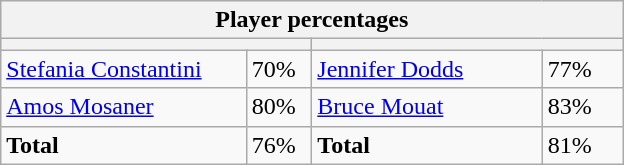<table class="wikitable">
<tr>
<th colspan=4 width=400>Player percentages</th>
</tr>
<tr>
<th colspan=2 width=200 style="white-space:nowrap;"></th>
<th colspan=2 width=200 style="white-space:nowrap;"></th>
</tr>
<tr>
<td><a href='#'>Stefania Constantini</a></td>
<td>70%</td>
<td><a href='#'>Jennifer Dodds</a></td>
<td>77%</td>
</tr>
<tr>
<td><a href='#'>Amos Mosaner</a></td>
<td>80%</td>
<td><a href='#'>Bruce Mouat</a></td>
<td>83%</td>
</tr>
<tr>
<td><strong>Total</strong></td>
<td>76%</td>
<td><strong>Total</strong></td>
<td>81%</td>
</tr>
</table>
